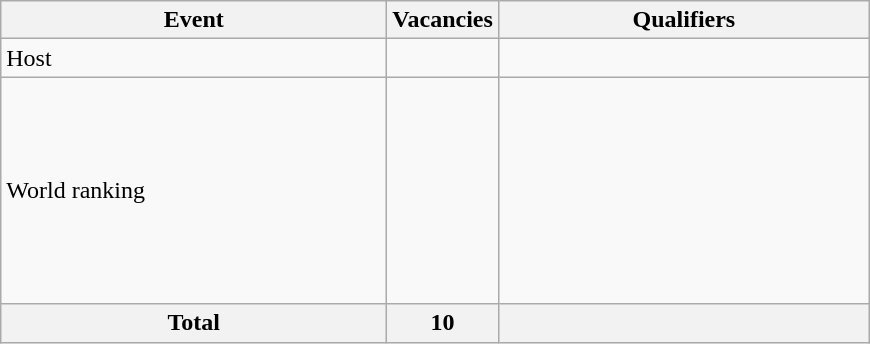<table class="wikitable" style="text-align:left; font-size:100%">
<tr>
<th width=250>Event</th>
<th width=50>Vacancies</th>
<th width=240>Qualifiers</th>
</tr>
<tr>
<td>Host</td>
<td></td>
<td></td>
</tr>
<tr>
<td>World ranking</td>
<td></td>
<td><br><br><br><br><br><br><br><br></td>
</tr>
<tr>
<th>Total</th>
<th>10</th>
<th></th>
</tr>
</table>
